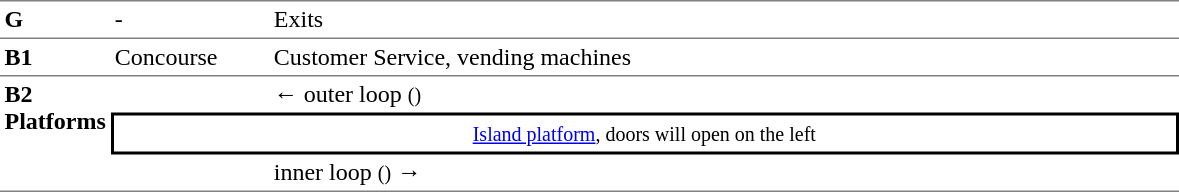<table table border=0 cellspacing=0 cellpadding=3>
<tr>
<td style="border-top:solid 1px gray;" width=50 valign=top><strong>G</strong></td>
<td style="border-top:solid 1px gray;" width=100 valign=top>-</td>
<td style="border-top:solid 1px gray;" width=600 valign=top>Exits</td>
</tr>
<tr>
<td style="border-bottom:solid 1px gray; border-top:solid 1px gray;" valign=top width=50><strong>B1</strong></td>
<td style="border-bottom:solid 1px gray; border-top:solid 1px gray;" valign=top width=100>Concourse<br></td>
<td style="border-bottom:solid 1px gray; border-top:solid 1px gray;" valign=top width=390>Customer Service, vending machines</td>
</tr>
<tr>
<td style="border-bottom:solid 1px gray;" rowspan="3" valign=top><strong>B2<br>Platforms</strong></td>
<td></td>
<td>←  outer loop <small>()</small></td>
</tr>
<tr>
<td style="border-right:solid 2px black;border-left:solid 2px black;border-top:solid 2px black;border-bottom:solid 2px black;text-align:center;" colspan=2><small><a href='#'>Island platform</a>, doors will open on the left</small></td>
</tr>
<tr>
<td style="border-bottom:solid 1px gray;"></td>
<td style="border-bottom:solid 1px gray;">  inner loop <small>()</small> →</td>
</tr>
</table>
